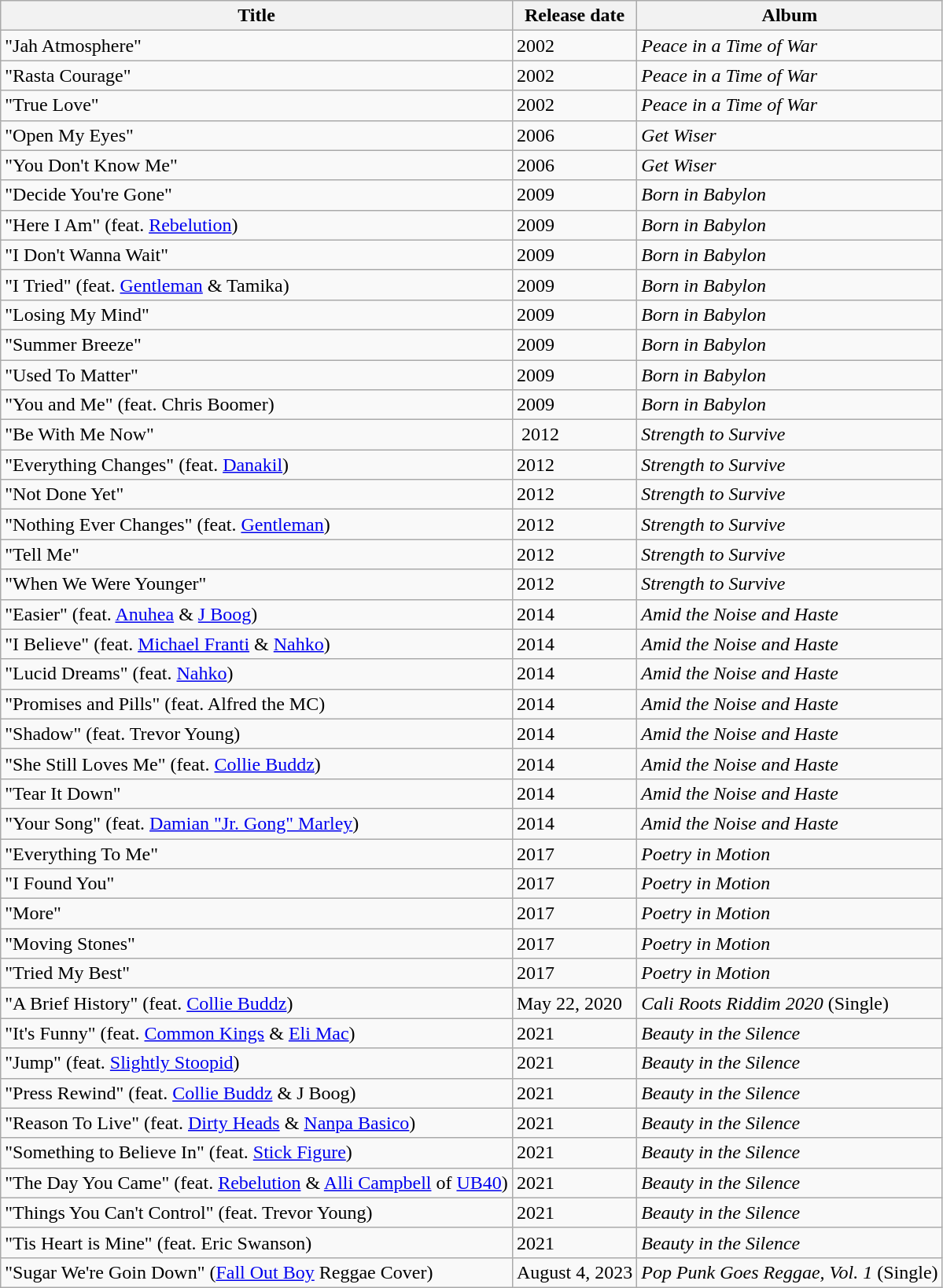<table class="wikitable">
<tr>
<th>Title</th>
<th>Release date</th>
<th>Album</th>
</tr>
<tr>
<td>"Jah Atmosphere"</td>
<td>2002</td>
<td><em>Peace in a Time of War</em></td>
</tr>
<tr>
<td>"Rasta Courage"</td>
<td>2002</td>
<td><em>Peace in a Time of War</em></td>
</tr>
<tr>
<td>"True Love"</td>
<td>2002</td>
<td><em>Peace in a Time of War</em></td>
</tr>
<tr>
<td>"Open My Eyes"</td>
<td>2006</td>
<td><em>Get Wiser</em></td>
</tr>
<tr>
<td>"You Don't Know Me"</td>
<td>2006</td>
<td><em>Get Wiser</em></td>
</tr>
<tr>
<td>"Decide You're Gone"</td>
<td>2009</td>
<td><em>Born in Babylon</em></td>
</tr>
<tr>
<td>"Here I Am" (feat. <a href='#'>Rebelution</a>)</td>
<td>2009</td>
<td><em>Born in Babylon</em></td>
</tr>
<tr>
<td>"I Don't Wanna Wait"</td>
<td>2009</td>
<td><em>Born in Babylon</em></td>
</tr>
<tr>
<td>"I Tried" (feat. <a href='#'>Gentleman</a> & Tamika)</td>
<td>2009</td>
<td><em>Born in Babylon</em></td>
</tr>
<tr>
<td>"Losing My Mind"</td>
<td>2009</td>
<td><em>Born in Babylon</em></td>
</tr>
<tr>
<td>"Summer Breeze"</td>
<td>2009</td>
<td><em>Born in Babylon</em></td>
</tr>
<tr>
<td>"Used To Matter"</td>
<td>2009 </td>
<td><em>Born in Babylon</em></td>
</tr>
<tr>
<td>"You and Me" (feat. Chris Boomer)</td>
<td>2009</td>
<td><em>Born in Babylon</em></td>
</tr>
<tr>
<td>"Be With Me Now"</td>
<td> 2012</td>
<td><em>Strength to Survive</em></td>
</tr>
<tr>
<td>"Everything Changes" (feat. <a href='#'>Danakil</a>)</td>
<td>2012</td>
<td><em>Strength to Survive</em></td>
</tr>
<tr>
<td>"Not Done Yet"</td>
<td>2012</td>
<td><em>Strength to Survive</em></td>
</tr>
<tr>
<td>"Nothing Ever Changes" (feat. <a href='#'>Gentleman</a>)</td>
<td>2012</td>
<td><em>Strength to Survive</em></td>
</tr>
<tr>
<td>"Tell Me"</td>
<td>2012</td>
<td><em>Strength to Survive</em></td>
</tr>
<tr>
<td>"When We Were Younger"</td>
<td>2012</td>
<td><em>Strength to Survive</em></td>
</tr>
<tr>
<td>"Easier" (feat. <a href='#'>Anuhea</a> & <a href='#'>J Boog</a>)</td>
<td>2014</td>
<td><em>Amid the Noise and Haste</em></td>
</tr>
<tr>
<td>"I Believe" (feat. <a href='#'>Michael Franti</a> & <a href='#'>Nahko</a>)</td>
<td>2014</td>
<td><em>Amid the Noise and Haste</em></td>
</tr>
<tr>
<td>"Lucid Dreams" (feat. <a href='#'>Nahko</a>)</td>
<td>2014</td>
<td><em>Amid the Noise and Haste</em></td>
</tr>
<tr>
<td>"Promises and Pills" (feat. Alfred the MC)</td>
<td>2014</td>
<td><em>Amid the Noise and Haste</em></td>
</tr>
<tr>
<td>"Shadow" (feat. Trevor Young)</td>
<td>2014</td>
<td><em>Amid the Noise and Haste</em></td>
</tr>
<tr>
<td>"She Still Loves Me" (feat. <a href='#'>Collie Buddz</a>)</td>
<td>2014</td>
<td><em>Amid the Noise and Haste</em></td>
</tr>
<tr>
<td>"Tear It Down"</td>
<td>2014</td>
<td><em>Amid the Noise and Haste</em></td>
</tr>
<tr>
<td>"Your Song" (feat. <a href='#'>Damian "Jr. Gong" Marley</a>)</td>
<td>2014</td>
<td><em>Amid the Noise and Haste</em></td>
</tr>
<tr>
<td>"Everything To Me"</td>
<td>2017</td>
<td><em>Poetry in Motion</em></td>
</tr>
<tr>
<td>"I Found You"</td>
<td>2017</td>
<td><em>Poetry in Motion</em></td>
</tr>
<tr>
<td>"More"</td>
<td>2017</td>
<td><em>Poetry in Motion</em></td>
</tr>
<tr>
<td>"Moving Stones"</td>
<td>2017</td>
<td><em>Poetry in Motion</em></td>
</tr>
<tr>
<td>"Tried My Best"</td>
<td>2017</td>
<td><em>Poetry in Motion</em></td>
</tr>
<tr>
<td>"A Brief History" (feat. <a href='#'>Collie Buddz</a>)</td>
<td>May 22, 2020</td>
<td><em>Cali Roots Riddim 2020</em> (Single)</td>
</tr>
<tr>
<td>"It's Funny" (feat. <a href='#'>Common Kings</a> & <a href='#'>Eli Mac</a>)</td>
<td>2021</td>
<td><em>Beauty in the Silence</em></td>
</tr>
<tr>
<td>"Jump" (feat. <a href='#'>Slightly Stoopid</a>)</td>
<td>2021</td>
<td><em>Beauty in the Silence</em></td>
</tr>
<tr>
<td>"Press Rewind" (feat. <a href='#'>Collie Buddz</a> & J Boog)</td>
<td>2021</td>
<td><em>Beauty in the Silence</em></td>
</tr>
<tr>
<td>"Reason To Live" (feat. <a href='#'>Dirty Heads</a> & <a href='#'>Nanpa Basico</a>)</td>
<td>2021</td>
<td><em>Beauty in the Silence</em></td>
</tr>
<tr>
<td>"Something to Believe In" (feat. <a href='#'>Stick Figure</a>)</td>
<td>2021</td>
<td><em>Beauty in the Silence</em></td>
</tr>
<tr>
<td>"The Day You Came" (feat. <a href='#'>Rebelution</a> & <a href='#'>Alli Campbell</a> of <a href='#'>UB40</a>)</td>
<td>2021</td>
<td><em>Beauty in the Silence</em></td>
</tr>
<tr>
<td>"Things You Can't Control" (feat. Trevor Young)</td>
<td>2021</td>
<td><em>Beauty in the Silence</em></td>
</tr>
<tr>
<td>"Tis Heart is Mine" (feat. Eric Swanson)</td>
<td>2021</td>
<td><em>Beauty in the Silence</em></td>
</tr>
<tr>
<td>"Sugar We're Goin Down" (<a href='#'>Fall Out Boy</a> Reggae Cover)</td>
<td>August 4, 2023</td>
<td><em>Pop Punk Goes Reggae, Vol. 1</em> (Single)</td>
</tr>
</table>
